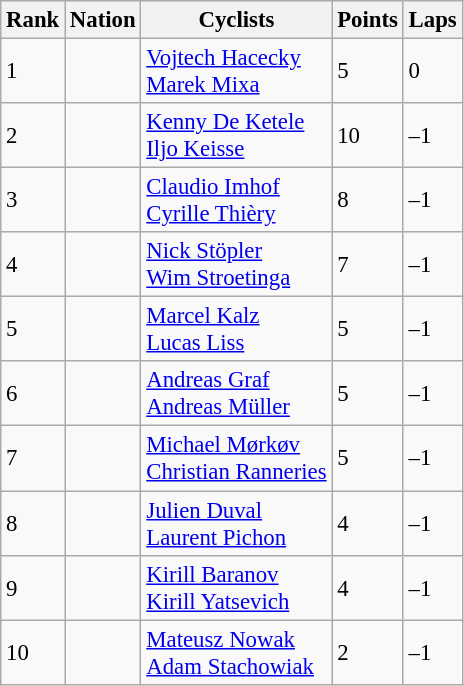<table class="wikitable" style="font-size:95%;">
<tr>
<th>Rank</th>
<th>Nation</th>
<th>Cyclists</th>
<th>Points</th>
<th>Laps</th>
</tr>
<tr>
<td>1</td>
<td></td>
<td><a href='#'>Vojtech Hacecky</a><br><a href='#'>Marek Mixa</a></td>
<td>5</td>
<td>0</td>
</tr>
<tr>
<td>2</td>
<td></td>
<td><a href='#'>Kenny De Ketele</a><br><a href='#'>Iljo Keisse</a></td>
<td>10</td>
<td>–1</td>
</tr>
<tr>
<td>3</td>
<td></td>
<td><a href='#'>Claudio Imhof</a><br><a href='#'>Cyrille Thièry</a></td>
<td>8</td>
<td>–1</td>
</tr>
<tr>
<td>4</td>
<td></td>
<td><a href='#'>Nick Stöpler</a><br><a href='#'>Wim Stroetinga</a></td>
<td>7</td>
<td>–1</td>
</tr>
<tr>
<td>5</td>
<td></td>
<td><a href='#'>Marcel Kalz</a><br><a href='#'>Lucas Liss</a></td>
<td>5</td>
<td>–1</td>
</tr>
<tr>
<td>6</td>
<td></td>
<td><a href='#'>Andreas Graf</a><br><a href='#'>Andreas Müller</a></td>
<td>5</td>
<td>–1</td>
</tr>
<tr>
<td>7</td>
<td></td>
<td><a href='#'>Michael Mørkøv</a><br><a href='#'>Christian Ranneries</a></td>
<td>5</td>
<td>–1</td>
</tr>
<tr>
<td>8</td>
<td></td>
<td><a href='#'>Julien Duval</a><br><a href='#'>Laurent Pichon</a></td>
<td>4</td>
<td>–1</td>
</tr>
<tr>
<td>9</td>
<td></td>
<td><a href='#'>Kirill Baranov</a><br><a href='#'>Kirill Yatsevich</a></td>
<td>4</td>
<td>–1</td>
</tr>
<tr>
<td>10</td>
<td></td>
<td><a href='#'>Mateusz Nowak</a><br><a href='#'>Adam Stachowiak</a></td>
<td>2</td>
<td>–1</td>
</tr>
</table>
